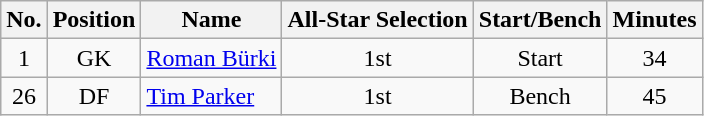<table class=wikitable style="text-align:center">
<tr>
<th scope="col">No.</th>
<th scope="col">Position</th>
<th scope="col">Name</th>
<th scope="col">All-Star Selection</th>
<th scope="col">Start/Bench</th>
<th scope="col">Minutes</th>
</tr>
<tr>
<td>1</td>
<td>GK</td>
<td align=left> <a href='#'>Roman Bürki</a></td>
<td>1st</td>
<td>Start</td>
<td>34</td>
</tr>
<tr>
<td>26</td>
<td>DF</td>
<td align=left> <a href='#'>Tim Parker</a></td>
<td>1st</td>
<td>Bench</td>
<td>45</td>
</tr>
</table>
